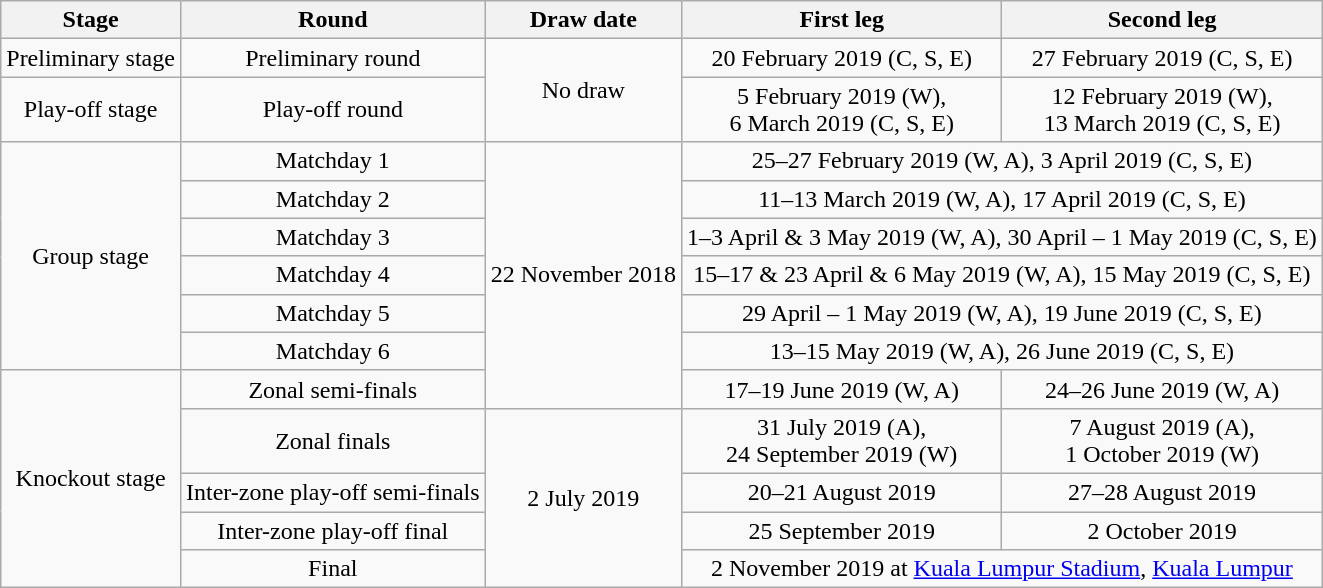<table class="wikitable" style="text-align:center">
<tr>
<th>Stage</th>
<th>Round</th>
<th>Draw date</th>
<th>First leg</th>
<th>Second leg</th>
</tr>
<tr>
<td>Preliminary stage</td>
<td>Preliminary round</td>
<td rowspan=2>No draw</td>
<td>20 February 2019 (C, S, E)</td>
<td>27 February 2019 (C, S, E)</td>
</tr>
<tr>
<td>Play-off stage</td>
<td>Play-off round</td>
<td>5 February 2019 (W),<br>6 March 2019 (C, S, E)</td>
<td>12 February 2019 (W),<br>13 March 2019 (C, S, E)</td>
</tr>
<tr>
<td rowspan=6>Group stage</td>
<td>Matchday 1</td>
<td rowspan=7>22 November 2018</td>
<td colspan=2>25–27 February 2019 (W, A), 3 April 2019 (C, S, E)</td>
</tr>
<tr>
<td>Matchday 2</td>
<td colspan=2>11–13 March 2019 (W, A), 17 April 2019 (C, S, E)</td>
</tr>
<tr>
<td>Matchday 3</td>
<td colspan=2>1–3 April & 3 May 2019 (W, A), 30 April – 1 May 2019 (C, S, E)</td>
</tr>
<tr>
<td>Matchday 4</td>
<td colspan=2>15–17 & 23 April & 6 May 2019 (W, A), 15 May 2019 (C, S, E)</td>
</tr>
<tr>
<td>Matchday 5</td>
<td colspan=2>29 April – 1 May 2019 (W, A), 19 June 2019 (C, S, E)</td>
</tr>
<tr>
<td>Matchday 6</td>
<td colspan=2>13–15 May 2019 (W, A), 26 June 2019 (C, S, E)</td>
</tr>
<tr>
<td rowspan=5>Knockout stage</td>
<td>Zonal semi-finals</td>
<td>17–19 June 2019 (W, A)</td>
<td>24–26 June 2019 (W, A)</td>
</tr>
<tr>
<td>Zonal finals</td>
<td rowspan=4>2 July 2019</td>
<td>31 July 2019 (A),<br>24 September 2019 (W)</td>
<td>7 August 2019 (A),<br>1 October 2019 (W)</td>
</tr>
<tr>
<td>Inter-zone play-off semi-finals</td>
<td>20–21 August 2019</td>
<td>27–28 August 2019</td>
</tr>
<tr>
<td>Inter-zone play-off final</td>
<td>25 September 2019</td>
<td>2 October 2019</td>
</tr>
<tr>
<td>Final</td>
<td colspan=2>2 November 2019 at <a href='#'>Kuala Lumpur Stadium</a>, <a href='#'>Kuala Lumpur</a></td>
</tr>
</table>
